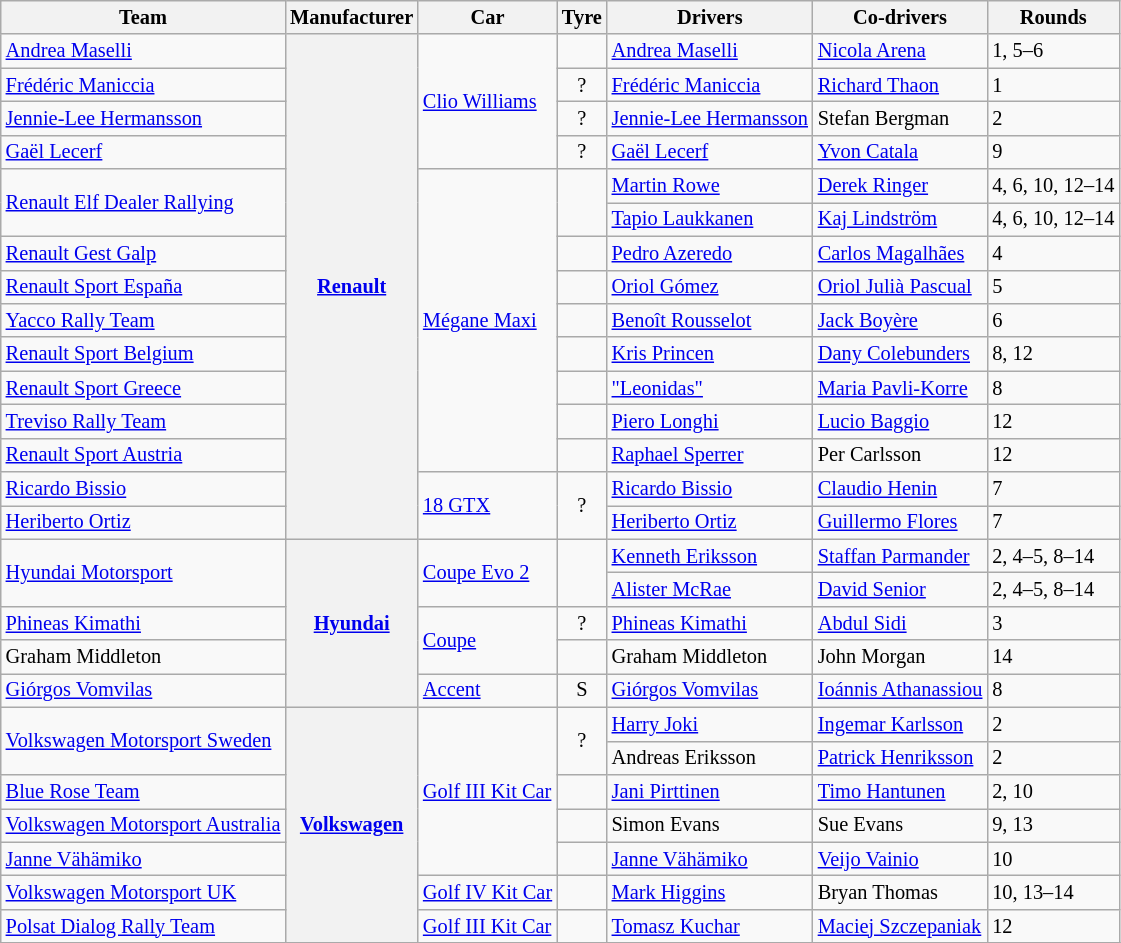<table class="wikitable" style="font-size: 85%">
<tr>
<th>Team</th>
<th>Manufacturer</th>
<th>Car</th>
<th>Tyre</th>
<th>Drivers</th>
<th>Co-drivers</th>
<th>Rounds</th>
</tr>
<tr>
<td> <a href='#'>Andrea Maselli</a></td>
<th rowspan="15"><a href='#'>Renault</a></th>
<td rowspan="4"><a href='#'>Clio Williams</a></td>
<td align="center"></td>
<td> <a href='#'>Andrea Maselli</a></td>
<td> <a href='#'>Nicola Arena</a></td>
<td>1, 5–6</td>
</tr>
<tr>
<td> <a href='#'>Frédéric Maniccia</a></td>
<td align="center">?</td>
<td> <a href='#'>Frédéric Maniccia</a></td>
<td> <a href='#'>Richard Thaon</a></td>
<td>1</td>
</tr>
<tr>
<td> <a href='#'>Jennie-Lee Hermansson</a></td>
<td align="center">?</td>
<td> <a href='#'>Jennie-Lee Hermansson</a></td>
<td> Stefan Bergman</td>
<td>2</td>
</tr>
<tr>
<td> <a href='#'>Gaël Lecerf</a></td>
<td align="center">?</td>
<td> <a href='#'>Gaël Lecerf</a></td>
<td> <a href='#'>Yvon Catala</a></td>
<td>9</td>
</tr>
<tr>
<td rowspan="2"> <a href='#'>Renault Elf Dealer Rallying</a></td>
<td rowspan="9"><a href='#'>Mégane Maxi</a></td>
<td rowspan="2" align="center"></td>
<td> <a href='#'>Martin Rowe</a></td>
<td> <a href='#'>Derek Ringer</a></td>
<td>4, 6, 10, 12–14</td>
</tr>
<tr>
<td> <a href='#'>Tapio Laukkanen</a></td>
<td> <a href='#'>Kaj Lindström</a></td>
<td>4, 6, 10, 12–14</td>
</tr>
<tr>
<td> <a href='#'>Renault Gest Galp</a></td>
<td align="center"></td>
<td> <a href='#'>Pedro Azeredo</a></td>
<td> <a href='#'>Carlos Magalhães</a></td>
<td>4</td>
</tr>
<tr>
<td> <a href='#'>Renault Sport España</a></td>
<td align="center"></td>
<td> <a href='#'>Oriol Gómez</a></td>
<td> <a href='#'>Oriol Julià Pascual</a></td>
<td>5</td>
</tr>
<tr>
<td> <a href='#'>Yacco Rally Team</a></td>
<td rowspan="1" align="center"></td>
<td> <a href='#'>Benoît Rousselot</a></td>
<td> <a href='#'>Jack Boyère</a></td>
<td>6</td>
</tr>
<tr>
<td> <a href='#'>Renault Sport Belgium</a></td>
<td rowspan="1" align="center"></td>
<td> <a href='#'>Kris Princen</a></td>
<td> <a href='#'>Dany Colebunders</a></td>
<td>8, 12</td>
</tr>
<tr>
<td> <a href='#'>Renault Sport Greece</a></td>
<td align="center"></td>
<td> <a href='#'>"Leonidas"</a></td>
<td> <a href='#'>Maria Pavli-Korre</a></td>
<td>8</td>
</tr>
<tr>
<td> <a href='#'>Treviso Rally Team</a></td>
<td align="center"></td>
<td> <a href='#'>Piero Longhi</a></td>
<td> <a href='#'>Lucio Baggio</a></td>
<td>12</td>
</tr>
<tr>
<td> <a href='#'>Renault Sport Austria</a></td>
<td align="center"></td>
<td> <a href='#'>Raphael Sperrer</a></td>
<td> Per Carlsson</td>
<td>12</td>
</tr>
<tr>
<td> <a href='#'>Ricardo Bissio</a></td>
<td rowspan="2"><a href='#'>18 GTX</a></td>
<td rowspan="2" align="center">?</td>
<td> <a href='#'>Ricardo Bissio</a></td>
<td> <a href='#'>Claudio Henin</a></td>
<td>7</td>
</tr>
<tr>
<td> <a href='#'>Heriberto Ortiz</a></td>
<td> <a href='#'>Heriberto Ortiz</a></td>
<td> <a href='#'>Guillermo Flores</a></td>
<td>7</td>
</tr>
<tr>
<td rowspan="2"> <a href='#'>Hyundai Motorsport</a></td>
<th rowspan="5"><a href='#'>Hyundai</a></th>
<td rowspan="2"><a href='#'>Coupe Evo 2</a></td>
<td rowspan="2" align="center"></td>
<td> <a href='#'>Kenneth Eriksson</a></td>
<td> <a href='#'>Staffan Parmander</a></td>
<td nowrap="">2, 4–5, 8–14</td>
</tr>
<tr>
<td> <a href='#'>Alister McRae</a></td>
<td nowrap=""> <a href='#'>David Senior</a></td>
<td>2, 4–5, 8–14</td>
</tr>
<tr>
<td> <a href='#'>Phineas Kimathi</a></td>
<td rowspan="2"><a href='#'>Coupe</a></td>
<td align="center">?</td>
<td> <a href='#'>Phineas Kimathi</a></td>
<td> <a href='#'>Abdul Sidi</a></td>
<td>3</td>
</tr>
<tr>
<td> Graham Middleton</td>
<td align="center"></td>
<td> Graham Middleton</td>
<td> John Morgan</td>
<td>14</td>
</tr>
<tr>
<td> <a href='#'>Giórgos Vomvilas</a></td>
<td><a href='#'>Accent</a></td>
<td align="center">S</td>
<td> <a href='#'>Giórgos Vomvilas</a></td>
<td> <a href='#'>Ioánnis Athanassiou</a></td>
<td>8</td>
</tr>
<tr>
<td rowspan="2"> <a href='#'>Volkswagen Motorsport Sweden</a></td>
<th rowspan="7"><a href='#'>Volkswagen</a></th>
<td rowspan="5"><a href='#'>Golf III Kit Car</a></td>
<td rowspan="2" align="center">?</td>
<td> <a href='#'>Harry Joki</a></td>
<td> <a href='#'>Ingemar Karlsson</a></td>
<td>2</td>
</tr>
<tr>
<td> Andreas Eriksson</td>
<td> <a href='#'>Patrick Henriksson</a></td>
<td>2</td>
</tr>
<tr>
<td> <a href='#'>Blue Rose Team</a></td>
<td align="center"></td>
<td> <a href='#'>Jani Pirttinen</a></td>
<td> <a href='#'>Timo Hantunen</a></td>
<td>2, 10</td>
</tr>
<tr>
<td> <a href='#'>Volkswagen Motorsport Australia</a></td>
<td align="center"></td>
<td> Simon Evans</td>
<td> Sue Evans</td>
<td>9, 13</td>
</tr>
<tr>
<td> <a href='#'>Janne Vähämiko</a></td>
<td align="center"></td>
<td> <a href='#'>Janne Vähämiko</a></td>
<td> <a href='#'>Veijo Vainio</a></td>
<td>10</td>
</tr>
<tr>
<td> <a href='#'>Volkswagen Motorsport UK</a></td>
<td><a href='#'>Golf IV Kit Car</a></td>
<td align="center"></td>
<td> <a href='#'>Mark Higgins</a></td>
<td> Bryan Thomas</td>
<td>10, 13–14</td>
</tr>
<tr>
<td> <a href='#'>Polsat Dialog Rally Team</a></td>
<td><a href='#'>Golf III Kit Car</a></td>
<td align="center"></td>
<td> <a href='#'>Tomasz Kuchar</a></td>
<td> <a href='#'>Maciej Szczepaniak</a></td>
<td>12</td>
</tr>
<tr>
</tr>
</table>
